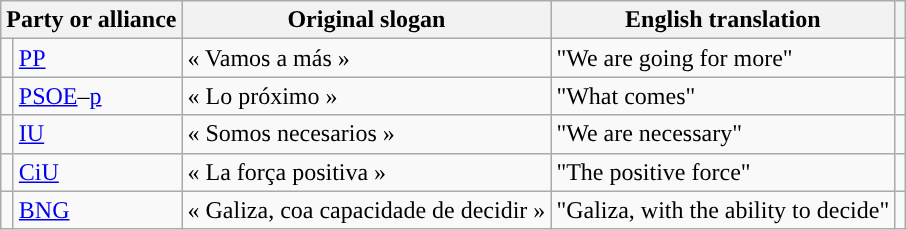<table class="wikitable" style="text-align:left;">
<tr>
<th style="text-align:left;" colspan="2">Party or alliance</th>
<th>Original slogan</th>
<th>English translation</th>
<th></th>
</tr>
<tr>
<td width="1" style="color:inherit;background:"></td>
<td><a href='#'>PP</a></td>
<td>« Vamos a más »</td>
<td>"We are going for more"</td>
<td></td>
</tr>
<tr>
<td style="color:inherit;background:"></td>
<td><a href='#'>PSOE</a>–<a href='#'>p</a></td>
<td>« Lo próximo »</td>
<td>"What comes"</td>
<td></td>
</tr>
<tr>
<td style="color:inherit;background:"></td>
<td><a href='#'>IU</a></td>
<td>« Somos necesarios »</td>
<td>"We are necessary"</td>
<td></td>
</tr>
<tr>
<td style="color:inherit;background:"></td>
<td><a href='#'>CiU</a></td>
<td>« La força positiva »</td>
<td>"The positive force"</td>
<td></td>
</tr>
<tr>
<td style="color:inherit;background:"></td>
<td><a href='#'>BNG</a></td>
<td>« Galiza, coa capacidade de decidir »</td>
<td>"Galiza, with the ability to decide"</td>
<td></td>
</tr>
</table>
